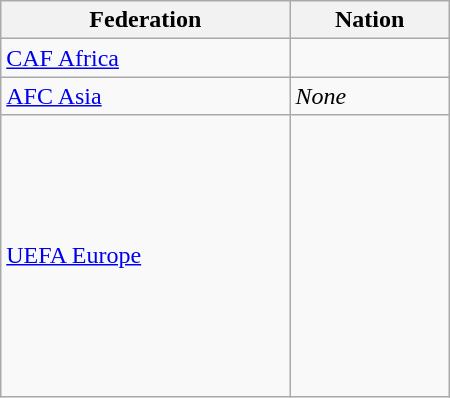<table class="wikitable" style="width:300px;">
<tr>
<th>Federation</th>
<th>Nation</th>
</tr>
<tr>
<td><a href='#'>CAF Africa</a></td>
<td><br></td>
</tr>
<tr>
<td><a href='#'>AFC Asia</a></td>
<td><em>None</em></td>
</tr>
<tr>
<td><a href='#'>UEFA Europe</a></td>
<td><br><br><br><br><br> <em></em><br><br><br><br> <em></em><br></td>
</tr>
</table>
